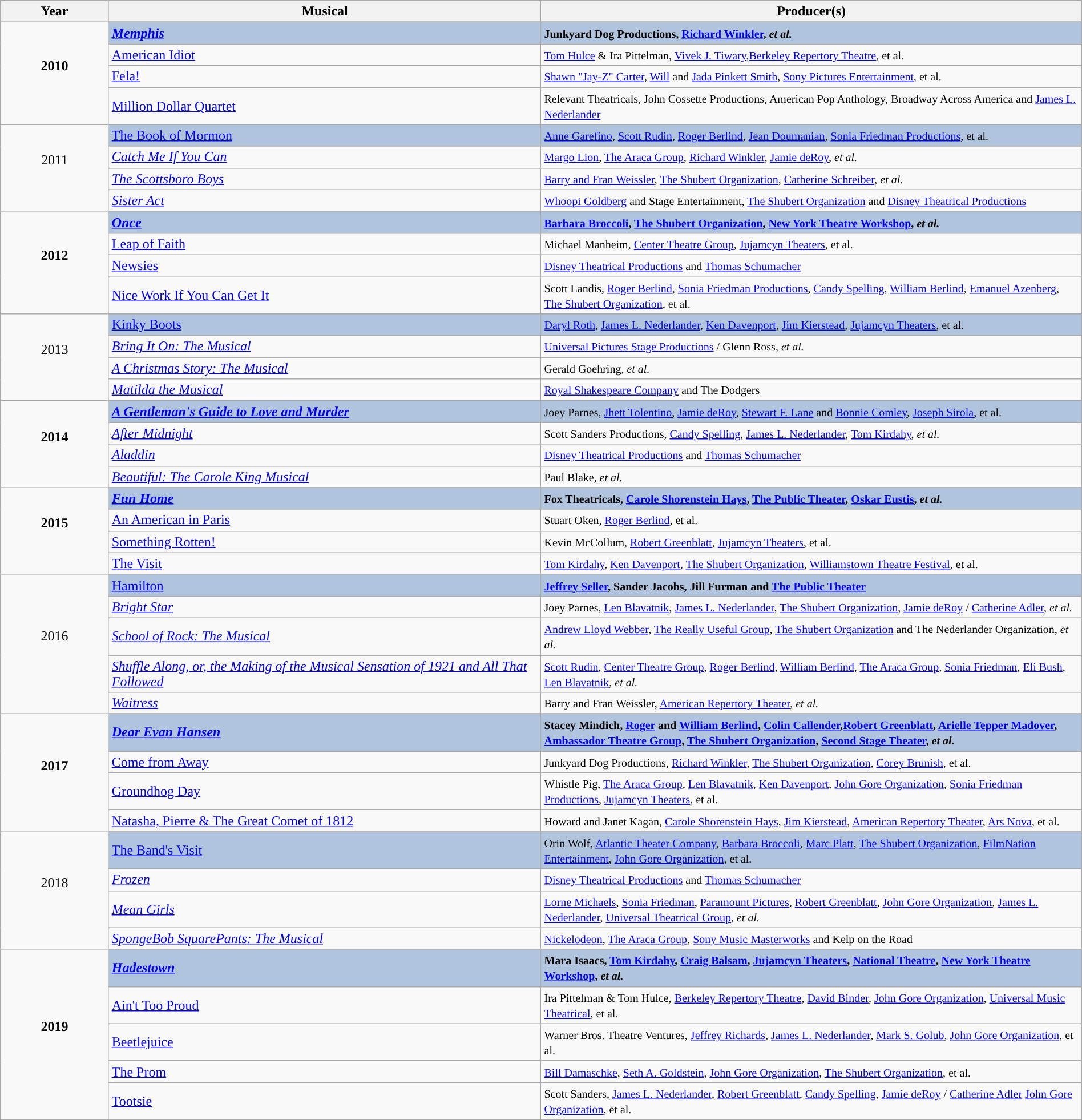<table class="wikitable" style="width:100%;">
<tr style="background:#bebebe;">
<th style="width:10%;">Year</th>
<th style="width:40%;">Musical</th>
<th style="width:50%;">Producer(s)</th>
</tr>
<tr>
<td rowspan="5" align="center"><strong>2010</strong><br><br></td>
</tr>
<tr style="background:#B0C4DE">
<td><em><a href='#'><strong>Memphis</strong></a></em><br><strong></strong></td>
<td><small><strong>Junkyard Dog Productions, <a href='#'>Richard Winkler</a>, <em>et al.<strong><em></small></td>
</tr>
<tr>
<td></em><a href='#'>American Idiot</a><em><br></td>
<td><small><a href='#'>Tom Hulce</a> & Ira Pittelman, <a href='#'>Vivek J. Tiwary</a>,<a href='#'>Berkeley Repertory Theatre</a>, </em>et al.<em></small></td>
</tr>
<tr>
<td></em><a href='#'>Fela!</a><em><br></td>
<td><small><a href='#'>Shawn "Jay-Z" Carter</a>, <a href='#'>Will</a> and <a href='#'>Jada Pinkett Smith</a>, <a href='#'>Sony Pictures Entertainment</a>, </em>et al.<em></small></td>
</tr>
<tr>
<td></em><a href='#'>Million Dollar Quartet</a><em><br></td>
<td><small>Relevant Theatricals, John Cossette Productions, American Pop Anthology, Broadway Across America and <a href='#'>James L. Nederlander</a></small></td>
</tr>
<tr>
<td rowspan="5" align="center"></strong>2011<strong><br><br></td>
</tr>
<tr style="background:#B0C4DE">
<td></em><a href='#'></strong>The Book of Mormon<strong></a><em><br></strong><strong></td>
<td><small></strong><a href='#'>Anne Garefino</a>, <a href='#'>Scott Rudin</a>, <a href='#'>Roger Berlind</a>, <a href='#'>Jean Doumanian</a>, <a href='#'>Sonia Friedman Productions</a>, </em>et al.</em></strong></small></td>
</tr>
<tr>
<td><em><a href='#'>Catch Me If You Can</a></em><br></td>
<td><small><a href='#'>Margo Lion</a>, <a href='#'>The Araca Group</a>, <a href='#'>Richard Winkler</a>, <a href='#'>Jamie deRoy</a>, <em>et al.</em></small></td>
</tr>
<tr>
<td><em><a href='#'>The Scottsboro Boys</a></em><br></td>
<td><small><a href='#'>Barry and Fran Weissler</a>, <a href='#'>The Shubert Organization</a>, <a href='#'>Catherine Schreiber</a>, <em>et al.</em></small></td>
</tr>
<tr>
<td><em><a href='#'>Sister Act</a></em><br></td>
<td><small><a href='#'>Whoopi Goldberg</a> and Stage Entertainment, <a href='#'>The Shubert Organization</a> and <a href='#'>Disney Theatrical Productions</a></small></td>
</tr>
<tr>
<td rowspan="5" align="center"><strong>2012</strong><br><br></td>
</tr>
<tr style="background:#B0C4DE">
<td><em><a href='#'><strong>Once</strong></a></em><br><strong></strong></td>
<td><small><strong><a href='#'>Barbara Broccoli</a>, <a href='#'>The Shubert Organization</a>, <a href='#'>New York Theatre Workshop</a>, <em>et al.<strong><em></small></td>
</tr>
<tr>
<td></em><a href='#'>Leap of Faith</a><em><br></td>
<td><small>Michael Manheim, <a href='#'>Center Theatre Group</a>, <a href='#'>Jujamcyn Theaters</a>, </em>et al.<em></small></td>
</tr>
<tr>
<td></em><a href='#'>Newsies</a><em><br></td>
<td><small><a href='#'>Disney Theatrical Productions</a> and <a href='#'>Thomas Schumacher</a></small></td>
</tr>
<tr>
<td></em><a href='#'>Nice Work If You Can Get It</a><em><br></td>
<td><small>Scott Landis, <a href='#'>Roger Berlind</a>, <a href='#'>Sonia Friedman Productions</a>, <a href='#'>Candy Spelling</a>, <a href='#'>William Berlind</a>, <a href='#'>Emanuel Azenberg</a>, <a href='#'>The Shubert Organization</a>, </em>et al.<em></small></td>
</tr>
<tr>
<td rowspan="5" align="center"></strong>2013<strong><br><br></td>
</tr>
<tr style="background:#B0C4DE">
<td></em><a href='#'></strong>Kinky Boots<strong></a><em><br></strong><strong></td>
<td><small></strong><a href='#'>Daryl Roth</a>, <a href='#'>James L. Nederlander</a>, <a href='#'>Ken Davenport</a>, <a href='#'>Jim Kierstead</a>, <a href='#'>Jujamcyn Theaters</a>, </em>et al.</em></strong></small></td>
</tr>
<tr>
<td><em><a href='#'>Bring It On: The Musical</a></em><br></td>
<td><small><a href='#'>Universal Pictures Stage Productions</a> / Glenn Ross, <em>et al.</em></small></td>
</tr>
<tr>
<td><em><a href='#'>A Christmas Story: The Musical</a></em><br></td>
<td><small>Gerald Goehring, <em>et al.</em></small></td>
</tr>
<tr>
<td><em><a href='#'>Matilda the Musical</a></em><br></td>
<td><small><a href='#'>Royal Shakespeare Company</a> and The Dodgers</small></td>
</tr>
<tr>
<td rowspan="5" align="center"><strong>2014</strong><br><br></td>
</tr>
<tr style="background:#B0C4DE">
<td><strong><em><a href='#'>A Gentleman's Guide to Love and Murder</a><em><br><strong></td>
<td><small></strong>Joey Parnes, <a href='#'>Jhett Tolentino</a>, <a href='#'>Jamie deRoy</a>, <a href='#'>Stewart F. Lane</a> and <a href='#'>Bonnie Comley</a>, <a href='#'>Joseph Sirola</a>, </em>et al.</em></strong></small></td>
</tr>
<tr>
<td><em><a href='#'>After Midnight</a></em><br></td>
<td><small>Scott Sanders Productions, <a href='#'>Candy Spelling</a>, <a href='#'>James L. Nederlander</a>, <a href='#'>Tom Kirdahy</a>, <em>et al.</em></small></td>
</tr>
<tr>
<td><em><a href='#'>Aladdin</a></em><br></td>
<td><small><a href='#'>Disney Theatrical Productions</a> and <a href='#'>Thomas Schumacher</a></small></td>
</tr>
<tr>
<td><em><a href='#'>Beautiful: The Carole King Musical</a></em><br></td>
<td><small>Paul Blake, <em>et al.</em></small></td>
</tr>
<tr>
<td rowspan="5" align="center"><strong>2015</strong><br><br></td>
</tr>
<tr style="background:#B0C4DE">
<td><strong><em><a href='#'>Fun Home</a></em></strong><br><strong></strong></td>
<td><small><strong>Fox Theatricals, <a href='#'>Carole Shorenstein Hays</a>, <a href='#'>The Public Theater</a>, <a href='#'>Oskar Eustis</a>, <em>et al.<strong><em></small></td>
</tr>
<tr>
<td></em><a href='#'>An American in Paris</a><em><br></td>
<td><small>Stuart Oken, <a href='#'>Roger Berlind</a>, </em>et al.<em></small></td>
</tr>
<tr>
<td></em><a href='#'>Something Rotten!</a><em><br></td>
<td><small>Kevin McCollum, <a href='#'>Robert Greenblatt</a>, <a href='#'>Jujamcyn Theaters</a>, </em>et al.<em></small></td>
</tr>
<tr>
<td></em><a href='#'>The Visit</a><em><br></td>
<td><small><a href='#'>Tom Kirdahy</a>, <a href='#'>Ken Davenport</a>, <a href='#'>The Shubert Organization</a>, <a href='#'>Williamstown Theatre Festival</a>, </em>et al.<em></small></td>
</tr>
<tr>
<td rowspan="6" align="center"></strong>2016<strong><br><br></td>
</tr>
<tr style="background:#B0C4DE">
<td></em></strong><a href='#'>Hamilton</a></em> </strong><br><strong></strong></td>
<td><small><strong><a href='#'>Jeffrey Seller</a>, Sander Jacobs, Jill Furman and <a href='#'>The Public Theater</a></strong></small></td>
</tr>
<tr>
<td><em><a href='#'>Bright Star</a></em><br></td>
<td><small>Joey Parnes, <a href='#'>Len Blavatnik</a>, <a href='#'>James L. Nederlander</a>, <a href='#'>The Shubert Organization</a>, <a href='#'>Jamie deRoy</a> / <a href='#'>Catherine Adler</a>, <em>et al.</em></small></td>
</tr>
<tr>
<td><em><a href='#'>School of Rock: The Musical</a></em><br></td>
<td><small><a href='#'>Andrew Lloyd Webber</a>, <a href='#'>The Really Useful Group</a>, <a href='#'>The Shubert Organization</a> and The Nederlander Organization, <em>et al.</em></small></td>
</tr>
<tr>
<td><em><a href='#'>Shuffle Along, or, the Making of the Musical Sensation of 1921 and All That Followed</a></em><br></td>
<td><small><a href='#'>Scott Rudin</a>, <a href='#'>Center Theatre Group</a>, <a href='#'>Roger Berlind</a>, <a href='#'>William Berlind</a>, <a href='#'>The Araca Group</a>, <a href='#'>Sonia Friedman</a>, <a href='#'>Eli Bush</a>, <a href='#'>Len Blavatnik</a>, <em>et al.</em></small></td>
</tr>
<tr>
<td><em><a href='#'>Waitress</a></em><br></td>
<td><small>Barry and Fran Weissler, <a href='#'>American Repertory Theater</a>, <em>et al.</em></small></td>
</tr>
<tr>
<td rowspan="5" align="center"><strong>2017</strong><br><br></td>
</tr>
<tr style="background:#B0C4DE">
<td><strong><em><a href='#'>Dear Evan Hansen</a></em></strong><br><strong></strong></td>
<td><small><strong>Stacey Mindich, <a href='#'>Roger</a> and <a href='#'>William Berlind</a>, <a href='#'>Colin Callender</a>,<a href='#'>Robert Greenblatt</a>, <a href='#'>Arielle Tepper Madover</a>, <a href='#'>Ambassador Theatre Group</a>, <a href='#'>The Shubert Organization</a>, <a href='#'>Second Stage Theater</a>, <em>et al.<strong><em></small></td>
</tr>
<tr>
<td></em><a href='#'>Come from Away</a><em><br></td>
<td><small>Junkyard Dog Productions, <a href='#'>Richard Winkler</a>, <a href='#'>The Shubert Organization</a>, <a href='#'>Corey Brunish</a>, </em>et al.<em></small></td>
</tr>
<tr>
<td></em><a href='#'>Groundhog Day</a><em><br></td>
<td><small>Whistle Pig, <a href='#'>The Araca Group</a>, <a href='#'>Len Blavatnik</a>, <a href='#'>Ken Davenport</a>, <a href='#'>John Gore Organization</a>, <a href='#'>Sonia Friedman Productions</a>, <a href='#'>Jujamcyn Theaters</a>, </em>et al.<em></small></td>
</tr>
<tr>
<td></em><a href='#'>Natasha, Pierre & The Great Comet of 1812</a><em><br></td>
<td><small>Howard and Janet Kagan, <a href='#'>Carole Shorenstein Hays</a>, <a href='#'>Jim Kierstead</a>, <a href='#'>American Repertory Theater</a>, <a href='#'>Ars Nova</a>, </em>et al.<em></small></td>
</tr>
<tr>
<td rowspan="5" align="center"></strong>2018<strong><br><br></td>
</tr>
<tr style="background:#B0C4DE">
<td></em><a href='#'></strong>The Band's Visit<strong></a><em><br></strong><strong></td>
<td><small></strong>Orin Wolf, <a href='#'>Atlantic Theater Company</a>, <a href='#'>Barbara Broccoli</a>, <a href='#'>Marc Platt</a>, <a href='#'>The Shubert Organization</a>, <a href='#'>FilmNation Entertainment</a>, <a href='#'>John Gore Organization</a>, </em>et al.</em></strong></small></td>
</tr>
<tr>
<td><em><a href='#'>Frozen</a></em><br></td>
<td><small><a href='#'>Disney Theatrical Productions</a> and <a href='#'>Thomas Schumacher</a></small></td>
</tr>
<tr>
<td><em><a href='#'>Mean Girls</a></em><br></td>
<td><small><a href='#'>Lorne Michaels</a>, <a href='#'>Sonia Friedman</a>, <a href='#'>Paramount Pictures</a>, <a href='#'>Robert Greenblatt</a>, <a href='#'>John Gore Organization</a>, <a href='#'>James L. Nederlander</a>, <a href='#'>Universal Theatrical Group</a>, <em>et al.</em></small></td>
</tr>
<tr>
<td><em><a href='#'>SpongeBob SquarePants: The Musical</a></em><br></td>
<td><small><a href='#'>Nickelodeon</a>, <a href='#'>The Araca Group</a>, <a href='#'>Sony Music Masterworks</a> and Kelp on the Road</small></td>
</tr>
<tr>
<td rowspan="6" align="center"><strong>2019</strong><br><br></td>
</tr>
<tr style="background:#B0C4DE">
<td><strong><em><a href='#'>Hadestown</a></em></strong><br><strong></strong></td>
<td><small><strong>Mara Isaacs, <a href='#'>Tom Kirdahy</a>, <a href='#'>Craig Balsam</a>, <a href='#'>Jujamcyn Theaters</a>, <a href='#'>National Theatre</a>, <a href='#'>New York Theatre Workshop</a>, <em>et al.<strong><em></small></td>
</tr>
<tr>
<td></em><a href='#'>Ain't Too Proud</a><em><br></td>
<td><small>Ira Pittelman & Tom Hulce, <a href='#'>Berkeley Repertory Theatre</a>, <a href='#'>David Binder</a>, <a href='#'>John Gore Organization</a>, <a href='#'>Universal Music Theatrical</a>, </em>et al.<em></small></td>
</tr>
<tr>
<td></em><a href='#'>Beetlejuice</a><em><br></td>
<td><small>Warner Bros. Theatre Ventures, <a href='#'>Jeffrey Richards</a>, <a href='#'>James L. Nederlander</a>, <a href='#'>Mark S. Golub</a>, <a href='#'>John Gore Organization</a>, </em>et al.<em></small></td>
</tr>
<tr>
<td></em><a href='#'>The Prom</a><em><br></td>
<td><small><a href='#'>Bill Damaschke</a>, <a href='#'>Seth A. Goldstein</a>, <a href='#'>John Gore Organization</a>, <a href='#'>The Shubert Organization</a>, </em>et al.<em></small></td>
</tr>
<tr>
<td></em><a href='#'>Tootsie</a><em><br></td>
<td><small>Scott Sanders, <a href='#'>James L. Nederlander</a>, <a href='#'>Robert Greenblatt</a>, <a href='#'>Candy Spelling</a>, <a href='#'>Jamie deRoy</a> / <a href='#'>Catherine Adler</a> <a href='#'>John Gore Organization</a>, </em>et al.<em></small></td>
</tr>
</table>
